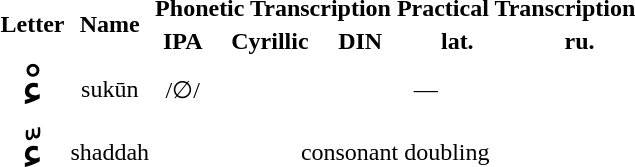<table class="standard" style="text-align: center;">
<tr class="bright">
<th rowspan=2>Letter</th>
<th rowspan=2>Name</th>
<th colspan=3>Phonetic Transcription</th>
<th colspan=2>Practical Transcription</th>
</tr>
<tr>
<th International Phonetic Alphabet>IPA</th>
<th>Cyrillic</th>
<th>DIN</th>
<th>lat.</th>
<th>ru.</th>
</tr>
<tr>
<td style="font-size:200%;">ءْ</td>
<td>sukūn</td>
<td>/∅/</td>
<td colspan="5">—</td>
</tr>
<tr>
<td style="font-size:200%;">ءّ</td>
<td>shaddah</td>
<td colspan="5">consonant doubling</td>
</tr>
</table>
